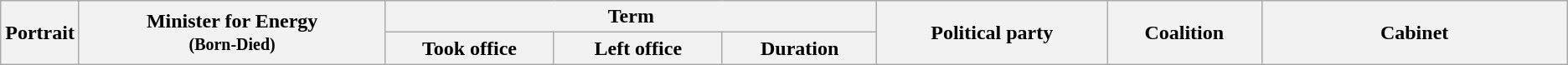<table class="wikitable" style="text-align:center;">
<tr>
<th rowspan=2 colspan=2 width=80px>Portrait</th>
<th rowspan=2 width=20%>Minister for Energy<br><small>(Born-Died)</small></th>
<th colspan=3>Term</th>
<th rowspan=2 width=15%>Political party</th>
<th rowspan=2 width=10%>Coalition</th>
<th rowspan=2 width=20%>Cabinet</th>
</tr>
<tr>
<th width=11%>Took office</th>
<th width=11%>Left office</th>
<th width=10%>Duration<br>










</th>
</tr>
</table>
